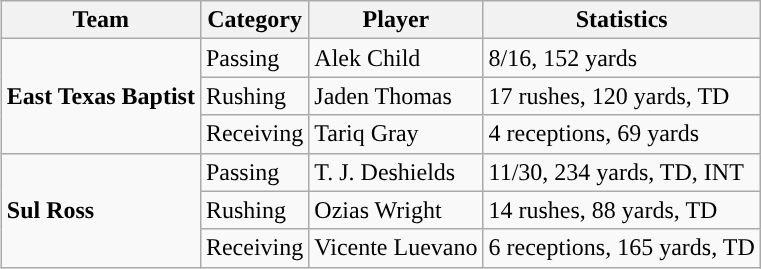<table class="wikitable" style="float: right;">
<tr>
<th>Team</th>
<th>Category</th>
<th>Player</th>
<th>Statistics</th>
</tr>
<tr>
<td rowspan=3><strong>East Texas Baptist</strong></td>
<td>Passing</td>
<td>Alek Child</td>
<td>8/16, 152 yards</td>
</tr>
<tr>
<td>Rushing</td>
<td>Jaden Thomas</td>
<td>17 rushes, 120 yards, TD</td>
</tr>
<tr>
<td>Receiving</td>
<td>Tariq Gray</td>
<td>4 receptions, 69 yards</td>
</tr>
<tr>
<td rowspan=3><strong>Sul Ross</strong></td>
<td>Passing</td>
<td>T. J. Deshields</td>
<td>11/30, 234 yards, TD, INT</td>
</tr>
<tr>
<td>Rushing</td>
<td>Ozias Wright</td>
<td>14 rushes, 88 yards, TD</td>
</tr>
<tr>
<td>Receiving</td>
<td>Vicente Luevano</td>
<td>6 receptions, 165 yards, TD</td>
</tr>
</table>
